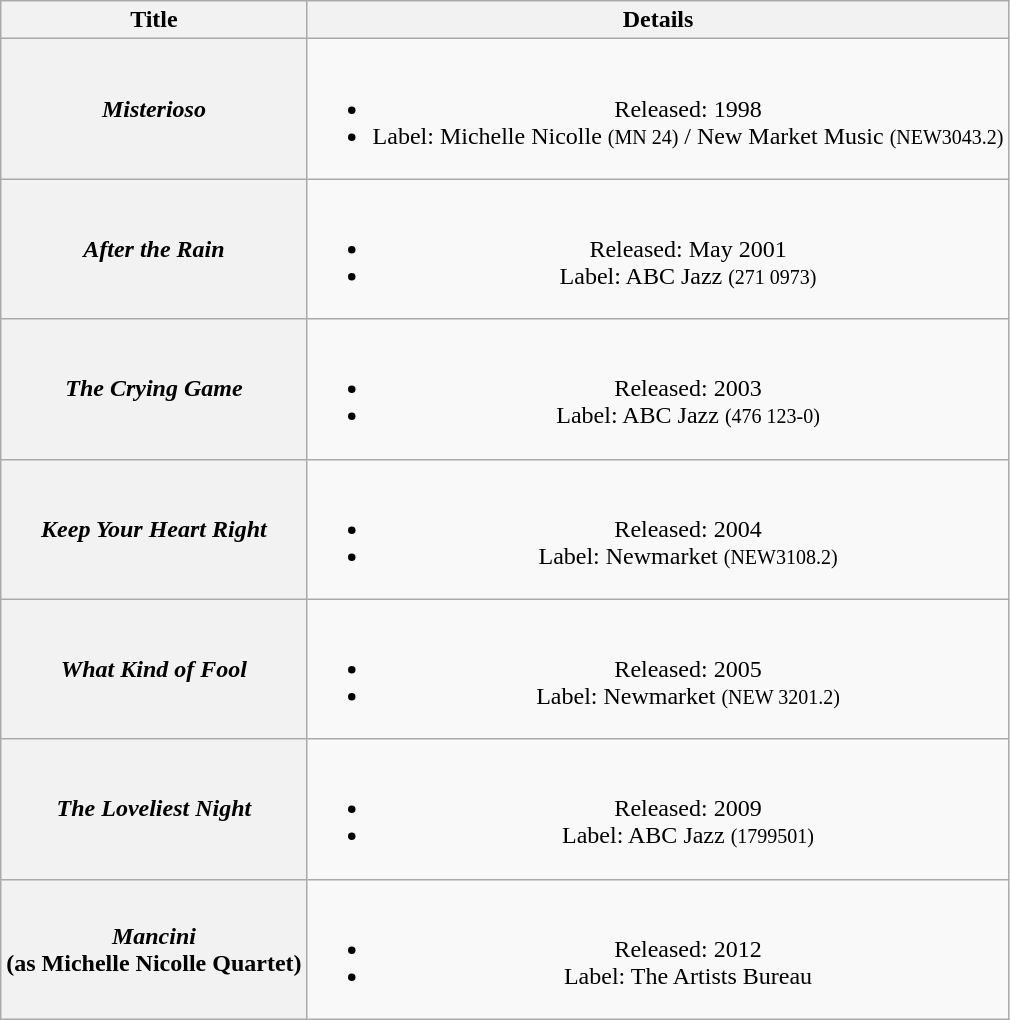<table class="wikitable plainrowheaders" style="text-align:center;">
<tr>
<th>Title</th>
<th>Details</th>
</tr>
<tr>
<th scope="row"><em>Misterioso</em></th>
<td><br><ul><li>Released: 1998</li><li>Label: Michelle Nicolle <small>(MN 24)</small> / New Market Music <small>(NEW3043.2)</small></li></ul></td>
</tr>
<tr>
<th scope="row"><em>After the Rain</em></th>
<td><br><ul><li>Released: May 2001</li><li>Label: ABC Jazz <small>(271 0973)</small></li></ul></td>
</tr>
<tr>
<th scope="row"><em>The Crying Game</em></th>
<td><br><ul><li>Released: 2003</li><li>Label: ABC Jazz <small>(476 123-0)</small></li></ul></td>
</tr>
<tr>
<th scope="row"><em>Keep Your Heart Right</em></th>
<td><br><ul><li>Released: 2004</li><li>Label: Newmarket <small>(NEW3108.2)</small></li></ul></td>
</tr>
<tr>
<th scope="row"><em>What Kind of Fool</em></th>
<td><br><ul><li>Released: 2005</li><li>Label: Newmarket <small>(NEW 3201.2)</small></li></ul></td>
</tr>
<tr>
<th scope="row"><em>The Loveliest Night</em></th>
<td><br><ul><li>Released: 2009</li><li>Label: ABC Jazz <small>(1799501)</small></li></ul></td>
</tr>
<tr>
<th scope="row"><em>Mancini</em> <br>(as Michelle Nicolle Quartet)</th>
<td><br><ul><li>Released: 2012</li><li>Label: The Artists Bureau</li></ul></td>
</tr>
</table>
